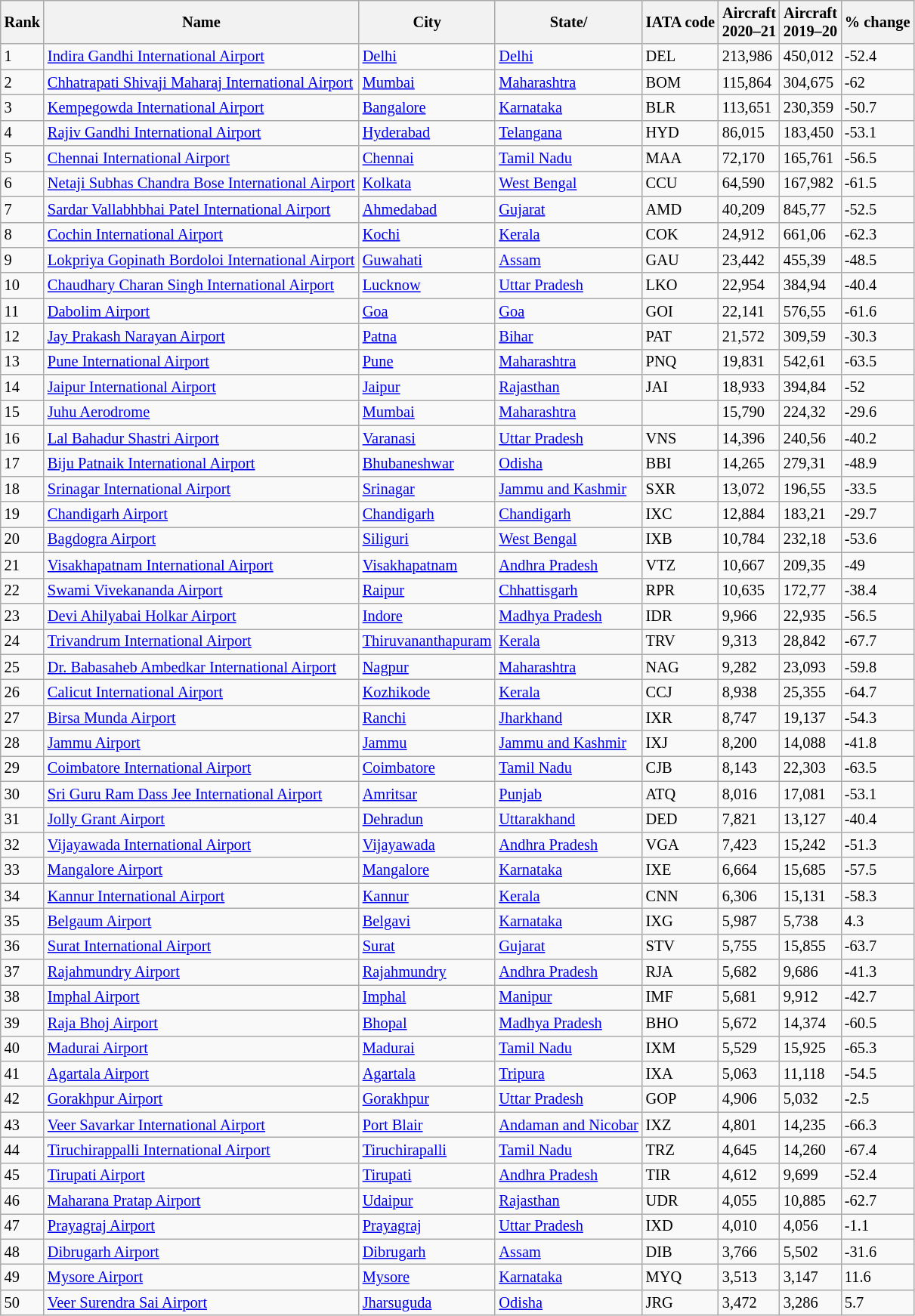<table class="wikitable sortable" style="border-collapse:collapse; text-align:left; font-size:85%">
<tr>
<th>Rank</th>
<th>Name</th>
<th>City</th>
<th>State/</th>
<th>IATA code</th>
<th>Aircraft <br> 2020–21</th>
<th>Aircraft <br> 2019–20</th>
<th>% change</th>
</tr>
<tr |->
<td>1</td>
<td><a href='#'>Indira Gandhi International Airport</a></td>
<td><a href='#'>Delhi</a></td>
<td><a href='#'>Delhi</a></td>
<td>DEL</td>
<td>213,986</td>
<td>450,012</td>
<td>-52.4</td>
</tr>
<tr>
<td>2</td>
<td><a href='#'>Chhatrapati Shivaji Maharaj International Airport</a></td>
<td><a href='#'>Mumbai</a></td>
<td><a href='#'>Maharashtra</a></td>
<td>BOM</td>
<td>115,864</td>
<td>304,675</td>
<td>-62</td>
</tr>
<tr>
<td>3</td>
<td><a href='#'>Kempegowda International Airport</a></td>
<td><a href='#'>Bangalore</a></td>
<td><a href='#'>Karnataka</a></td>
<td>BLR</td>
<td>113,651</td>
<td>230,359</td>
<td>-50.7</td>
</tr>
<tr>
<td>4</td>
<td><a href='#'>Rajiv Gandhi International Airport</a></td>
<td><a href='#'>Hyderabad</a></td>
<td><a href='#'>Telangana</a></td>
<td>HYD</td>
<td>86,015</td>
<td>183,450</td>
<td>-53.1</td>
</tr>
<tr>
<td>5</td>
<td><a href='#'>Chennai International Airport</a></td>
<td><a href='#'>Chennai</a></td>
<td><a href='#'>Tamil Nadu</a></td>
<td>MAA</td>
<td>72,170</td>
<td>165,761</td>
<td>-56.5</td>
</tr>
<tr>
<td>6</td>
<td><a href='#'>Netaji Subhas Chandra Bose International Airport</a></td>
<td><a href='#'>Kolkata</a></td>
<td><a href='#'>West Bengal</a></td>
<td>CCU</td>
<td>64,590</td>
<td>167,982</td>
<td>-61.5</td>
</tr>
<tr>
<td>7</td>
<td><a href='#'>Sardar Vallabhbhai Patel International Airport</a></td>
<td><a href='#'>Ahmedabad</a></td>
<td><a href='#'>Gujarat</a></td>
<td>AMD</td>
<td>40,209</td>
<td>845,77</td>
<td>-52.5</td>
</tr>
<tr>
<td>8</td>
<td><a href='#'>Cochin International Airport</a></td>
<td><a href='#'>Kochi</a></td>
<td><a href='#'>Kerala</a></td>
<td>COK</td>
<td>24,912</td>
<td>661,06</td>
<td>-62.3</td>
</tr>
<tr>
<td>9</td>
<td><a href='#'>Lokpriya Gopinath Bordoloi International Airport</a></td>
<td><a href='#'>Guwahati</a></td>
<td><a href='#'>Assam</a></td>
<td>GAU</td>
<td>23,442</td>
<td>455,39</td>
<td>-48.5</td>
</tr>
<tr>
<td>10</td>
<td><a href='#'>Chaudhary Charan Singh International Airport</a></td>
<td><a href='#'>Lucknow</a></td>
<td><a href='#'>Uttar Pradesh</a></td>
<td>LKO</td>
<td>22,954</td>
<td>384,94</td>
<td>-40.4</td>
</tr>
<tr>
<td>11</td>
<td><a href='#'>Dabolim Airport</a></td>
<td><a href='#'>Goa</a></td>
<td><a href='#'>Goa</a></td>
<td>GOI</td>
<td>22,141</td>
<td>576,55</td>
<td>-61.6</td>
</tr>
<tr>
<td>12</td>
<td><a href='#'>Jay Prakash Narayan Airport</a></td>
<td><a href='#'>Patna</a></td>
<td><a href='#'>Bihar</a></td>
<td>PAT</td>
<td>21,572</td>
<td>309,59</td>
<td>-30.3</td>
</tr>
<tr>
<td>13</td>
<td><a href='#'>Pune International Airport</a></td>
<td><a href='#'>Pune</a></td>
<td><a href='#'>Maharashtra</a></td>
<td>PNQ</td>
<td>19,831</td>
<td>542,61</td>
<td>-63.5</td>
</tr>
<tr>
<td>14</td>
<td><a href='#'>Jaipur International Airport</a></td>
<td><a href='#'>Jaipur</a></td>
<td><a href='#'>Rajasthan</a></td>
<td>JAI</td>
<td>18,933</td>
<td>394,84</td>
<td>-52</td>
</tr>
<tr>
<td>15</td>
<td><a href='#'>Juhu Aerodrome</a></td>
<td><a href='#'>Mumbai</a></td>
<td><a href='#'>Maharashtra</a></td>
<td></td>
<td>15,790</td>
<td>224,32</td>
<td>-29.6</td>
</tr>
<tr>
<td>16</td>
<td><a href='#'>Lal Bahadur Shastri Airport</a></td>
<td><a href='#'>Varanasi</a></td>
<td><a href='#'>Uttar Pradesh</a></td>
<td>VNS</td>
<td>14,396</td>
<td>240,56</td>
<td>-40.2</td>
</tr>
<tr>
<td>17</td>
<td><a href='#'>Biju Patnaik International Airport</a></td>
<td><a href='#'>Bhubaneshwar</a></td>
<td><a href='#'>Odisha</a></td>
<td>BBI</td>
<td>14,265</td>
<td>279,31</td>
<td>-48.9</td>
</tr>
<tr>
<td>18</td>
<td><a href='#'>Srinagar International Airport</a></td>
<td><a href='#'>Srinagar</a></td>
<td><a href='#'>Jammu and Kashmir</a></td>
<td>SXR</td>
<td>13,072</td>
<td>196,55</td>
<td>-33.5</td>
</tr>
<tr>
<td>19</td>
<td><a href='#'>Chandigarh Airport</a></td>
<td><a href='#'>Chandigarh</a></td>
<td><a href='#'>Chandigarh</a></td>
<td>IXC</td>
<td>12,884</td>
<td>183,21</td>
<td>-29.7</td>
</tr>
<tr>
<td>20</td>
<td><a href='#'>Bagdogra Airport</a></td>
<td><a href='#'>Siliguri</a></td>
<td><a href='#'>West Bengal</a></td>
<td>IXB</td>
<td>10,784</td>
<td>232,18</td>
<td>-53.6</td>
</tr>
<tr>
<td>21</td>
<td><a href='#'>Visakhapatnam International Airport</a></td>
<td><a href='#'>Visakhapatnam</a></td>
<td><a href='#'>Andhra Pradesh</a></td>
<td>VTZ</td>
<td>10,667</td>
<td>209,35</td>
<td>-49</td>
</tr>
<tr>
<td>22</td>
<td><a href='#'>Swami Vivekananda Airport</a></td>
<td><a href='#'>Raipur</a></td>
<td><a href='#'>Chhattisgarh</a></td>
<td>RPR</td>
<td>10,635</td>
<td>172,77</td>
<td>-38.4</td>
</tr>
<tr>
<td>23</td>
<td><a href='#'>Devi Ahilyabai Holkar Airport</a></td>
<td><a href='#'>Indore</a></td>
<td><a href='#'>Madhya Pradesh</a></td>
<td>IDR</td>
<td>9,966</td>
<td>22,935</td>
<td>-56.5</td>
</tr>
<tr>
<td>24</td>
<td><a href='#'>Trivandrum International Airport</a></td>
<td><a href='#'>Thiruvananthapuram</a></td>
<td><a href='#'>Kerala</a></td>
<td>TRV</td>
<td>9,313</td>
<td>28,842</td>
<td>-67.7</td>
</tr>
<tr>
<td>25</td>
<td><a href='#'>Dr. Babasaheb Ambedkar International Airport</a></td>
<td><a href='#'>Nagpur</a></td>
<td><a href='#'>Maharashtra</a></td>
<td>NAG</td>
<td>9,282</td>
<td>23,093</td>
<td>-59.8</td>
</tr>
<tr>
<td>26</td>
<td><a href='#'>Calicut International Airport</a></td>
<td><a href='#'>Kozhikode</a></td>
<td><a href='#'>Kerala</a></td>
<td>CCJ</td>
<td>8,938</td>
<td>25,355</td>
<td>-64.7</td>
</tr>
<tr>
<td>27</td>
<td><a href='#'>Birsa Munda Airport</a></td>
<td><a href='#'>Ranchi</a></td>
<td><a href='#'>Jharkhand</a></td>
<td>IXR</td>
<td>8,747</td>
<td>19,137</td>
<td>-54.3</td>
</tr>
<tr>
<td>28</td>
<td><a href='#'>Jammu Airport</a></td>
<td><a href='#'>Jammu</a></td>
<td><a href='#'>Jammu and Kashmir</a></td>
<td>IXJ</td>
<td>8,200</td>
<td>14,088</td>
<td>-41.8</td>
</tr>
<tr>
<td>29</td>
<td><a href='#'>Coimbatore International Airport</a></td>
<td><a href='#'>Coimbatore</a></td>
<td><a href='#'>Tamil Nadu</a></td>
<td>CJB</td>
<td>8,143</td>
<td>22,303</td>
<td>-63.5</td>
</tr>
<tr>
<td>30</td>
<td><a href='#'>Sri Guru Ram Dass Jee International Airport</a></td>
<td><a href='#'>Amritsar</a></td>
<td><a href='#'>Punjab</a></td>
<td>ATQ</td>
<td>8,016</td>
<td>17,081</td>
<td>-53.1</td>
</tr>
<tr>
<td>31</td>
<td><a href='#'>Jolly Grant Airport</a></td>
<td><a href='#'>Dehradun</a></td>
<td><a href='#'>Uttarakhand</a></td>
<td>DED</td>
<td>7,821</td>
<td>13,127</td>
<td>-40.4</td>
</tr>
<tr>
<td>32</td>
<td><a href='#'>Vijayawada International Airport</a></td>
<td><a href='#'>Vijayawada</a></td>
<td><a href='#'>Andhra Pradesh</a></td>
<td>VGA</td>
<td>7,423</td>
<td>15,242</td>
<td>-51.3</td>
</tr>
<tr>
<td>33</td>
<td><a href='#'>Mangalore Airport</a></td>
<td><a href='#'>Mangalore</a></td>
<td><a href='#'>Karnataka</a></td>
<td>IXE</td>
<td>6,664</td>
<td>15,685</td>
<td>-57.5</td>
</tr>
<tr>
<td>34</td>
<td><a href='#'>Kannur International Airport</a></td>
<td><a href='#'>Kannur</a></td>
<td><a href='#'>Kerala</a></td>
<td>CNN</td>
<td>6,306</td>
<td>15,131</td>
<td>-58.3</td>
</tr>
<tr>
<td>35</td>
<td><a href='#'>Belgaum Airport</a></td>
<td><a href='#'>Belgavi</a></td>
<td><a href='#'>Karnataka</a></td>
<td>IXG</td>
<td>5,987</td>
<td>5,738</td>
<td>4.3</td>
</tr>
<tr>
<td>36</td>
<td><a href='#'>Surat International Airport</a></td>
<td><a href='#'>Surat</a></td>
<td><a href='#'>Gujarat</a></td>
<td>STV</td>
<td>5,755</td>
<td>15,855</td>
<td>-63.7</td>
</tr>
<tr>
<td>37</td>
<td><a href='#'>Rajahmundry Airport</a></td>
<td><a href='#'>Rajahmundry</a></td>
<td><a href='#'>Andhra Pradesh</a></td>
<td>RJA</td>
<td>5,682</td>
<td>9,686</td>
<td>-41.3</td>
</tr>
<tr>
<td>38</td>
<td><a href='#'>Imphal Airport</a></td>
<td><a href='#'>Imphal</a></td>
<td><a href='#'>Manipur</a></td>
<td>IMF</td>
<td>5,681</td>
<td>9,912</td>
<td>-42.7</td>
</tr>
<tr>
<td>39</td>
<td><a href='#'>Raja Bhoj Airport</a></td>
<td><a href='#'>Bhopal</a></td>
<td><a href='#'>Madhya Pradesh</a></td>
<td>BHO</td>
<td>5,672</td>
<td>14,374</td>
<td>-60.5</td>
</tr>
<tr>
<td>40</td>
<td><a href='#'>Madurai Airport</a></td>
<td><a href='#'>Madurai</a></td>
<td><a href='#'>Tamil Nadu</a></td>
<td>IXM</td>
<td>5,529</td>
<td>15,925</td>
<td>-65.3</td>
</tr>
<tr>
<td>41</td>
<td><a href='#'>Agartala Airport</a></td>
<td><a href='#'>Agartala</a></td>
<td><a href='#'>Tripura</a></td>
<td>IXA</td>
<td>5,063</td>
<td>11,118</td>
<td>-54.5</td>
</tr>
<tr>
<td>42</td>
<td><a href='#'>Gorakhpur Airport</a></td>
<td><a href='#'>Gorakhpur</a></td>
<td><a href='#'>Uttar Pradesh</a></td>
<td>GOP</td>
<td>4,906</td>
<td>5,032</td>
<td>-2.5</td>
</tr>
<tr>
<td>43</td>
<td><a href='#'>Veer Savarkar International Airport</a></td>
<td><a href='#'>Port Blair</a></td>
<td><a href='#'>Andaman and Nicobar</a></td>
<td>IXZ</td>
<td>4,801</td>
<td>14,235</td>
<td>-66.3</td>
</tr>
<tr>
<td>44</td>
<td><a href='#'>Tiruchirappalli International Airport</a></td>
<td><a href='#'>Tiruchirapalli</a></td>
<td><a href='#'>Tamil Nadu</a></td>
<td>TRZ</td>
<td>4,645</td>
<td>14,260</td>
<td>-67.4</td>
</tr>
<tr>
<td>45</td>
<td><a href='#'>Tirupati Airport</a></td>
<td><a href='#'>Tirupati</a></td>
<td><a href='#'>Andhra Pradesh</a></td>
<td>TIR</td>
<td>4,612</td>
<td>9,699</td>
<td>-52.4</td>
</tr>
<tr>
<td>46</td>
<td><a href='#'>Maharana Pratap Airport</a></td>
<td><a href='#'>Udaipur</a></td>
<td><a href='#'>Rajasthan</a></td>
<td>UDR</td>
<td>4,055</td>
<td>10,885</td>
<td>-62.7</td>
</tr>
<tr>
<td>47</td>
<td><a href='#'>Prayagraj Airport</a></td>
<td><a href='#'>Prayagraj</a></td>
<td><a href='#'>Uttar Pradesh</a></td>
<td>IXD</td>
<td>4,010</td>
<td>4,056</td>
<td>-1.1</td>
</tr>
<tr>
<td>48</td>
<td><a href='#'>Dibrugarh Airport</a></td>
<td><a href='#'>Dibrugarh</a></td>
<td><a href='#'>Assam</a></td>
<td>DIB</td>
<td>3,766</td>
<td>5,502</td>
<td>-31.6</td>
</tr>
<tr>
<td>49</td>
<td><a href='#'>Mysore Airport</a></td>
<td><a href='#'>Mysore</a></td>
<td><a href='#'>Karnataka</a></td>
<td>MYQ</td>
<td>3,513</td>
<td>3,147</td>
<td>11.6</td>
</tr>
<tr>
<td>50</td>
<td><a href='#'>Veer Surendra Sai Airport</a></td>
<td><a href='#'>Jharsuguda</a></td>
<td><a href='#'>Odisha</a></td>
<td>JRG</td>
<td>3,472</td>
<td>3,286</td>
<td>5.7</td>
</tr>
</table>
